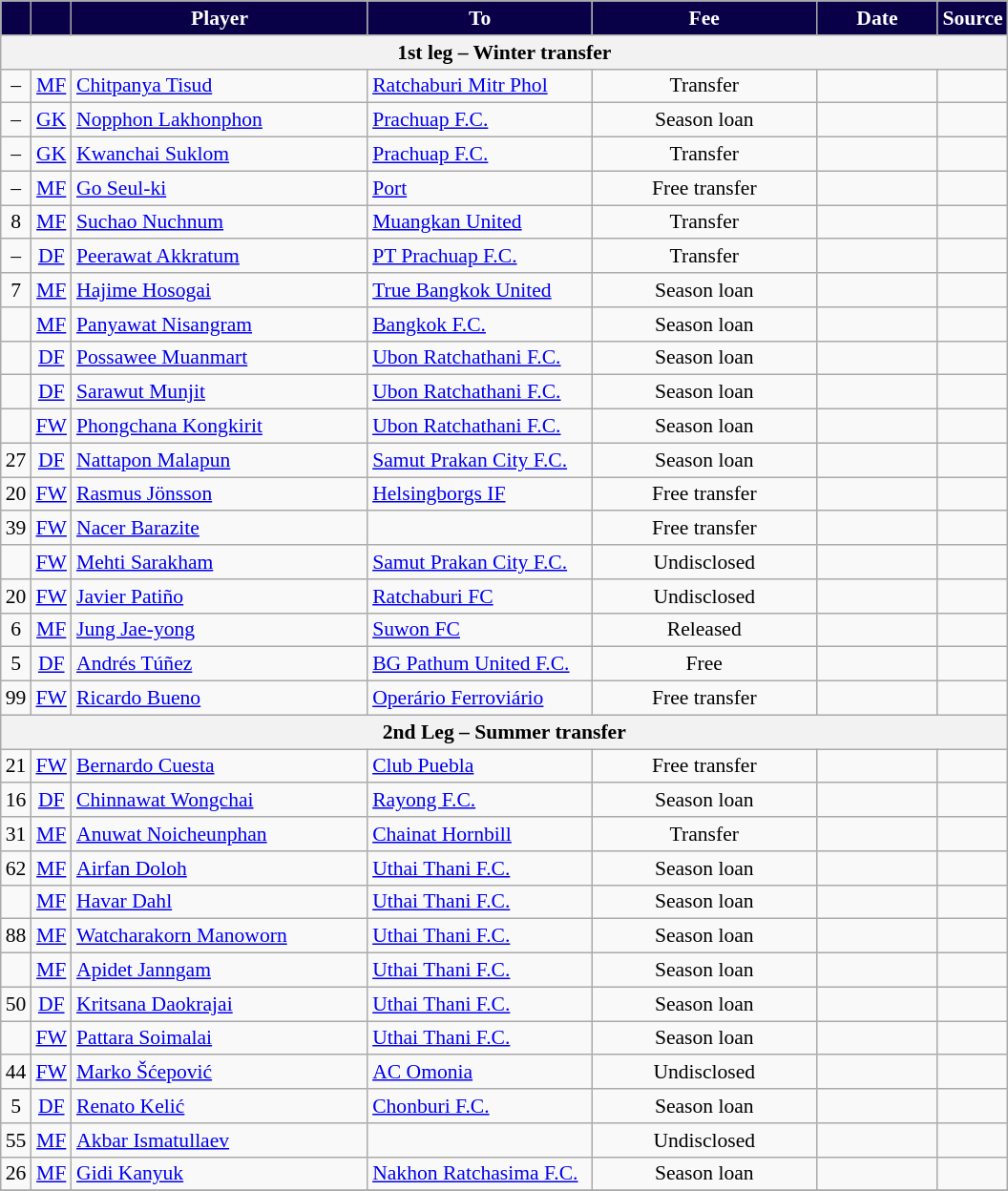<table class="wikitable plainrowheaders sortable" style="font-size:90%">
<tr>
<th style="background:#090148; color:white; text-align:center;"></th>
<th style="background:#090148; color:white; text-align:center;"></th>
<th scope="col" style="width:200px; background:#090148; color:white; text-align:center;">Player</th>
<th scope="col" style="width:150px; background:#090148; color:white; text-align:center;">To</th>
<th scope="col" style="width:150px; background:#090148; color:white; text-align:center;">Fee</th>
<th scope="col" style="width:78px; background:#090148; color:white; text-align:center;">Date</th>
<th style="background:#090148; color:white; text-align:center;">Source</th>
</tr>
<tr>
<th colspan=8>1st leg – Winter transfer</th>
</tr>
<tr>
<td align=center>–</td>
<td align=center><a href='#'>MF</a></td>
<td> <a href='#'>Chitpanya Tisud</a></td>
<td> <a href='#'>Ratchaburi Mitr Phol</a></td>
<td align=center>Transfer</td>
<td align=center></td>
<td align=center></td>
</tr>
<tr>
<td align=center>–</td>
<td align=center><a href='#'>GK</a></td>
<td> <a href='#'>Nopphon Lakhonphon</a></td>
<td> <a href='#'>Prachuap F.C.</a></td>
<td align=center>Season loan</td>
<td align=center></td>
<td align=center></td>
</tr>
<tr>
<td align=center>–</td>
<td align=center><a href='#'>GK</a></td>
<td> <a href='#'>Kwanchai Suklom</a></td>
<td> <a href='#'>Prachuap F.C.</a></td>
<td align=center>Transfer</td>
<td align=center></td>
<td align=center></td>
</tr>
<tr>
<td align=center>–</td>
<td align=center><a href='#'>MF</a></td>
<td> <a href='#'>Go Seul-ki</a></td>
<td> <a href='#'>Port</a></td>
<td align=center>Free transfer</td>
<td align=center></td>
<td align=center></td>
</tr>
<tr>
<td align=center>8</td>
<td align=center><a href='#'>MF</a></td>
<td> <a href='#'>Suchao Nuchnum</a></td>
<td> <a href='#'>Muangkan United</a></td>
<td align=center>Transfer</td>
<td align=center></td>
<td align=center></td>
</tr>
<tr>
<td align=center>–</td>
<td align=center><a href='#'>DF</a></td>
<td> <a href='#'>Peerawat Akkratum</a></td>
<td> <a href='#'>PT Prachuap F.C.</a></td>
<td align=center>Transfer</td>
<td align=center></td>
<td align=center></td>
</tr>
<tr>
<td align=center>7</td>
<td align=center><a href='#'>MF</a></td>
<td> <a href='#'>Hajime Hosogai</a></td>
<td> <a href='#'>True Bangkok United</a></td>
<td align=center>Season loan</td>
<td align=center></td>
<td align=center></td>
</tr>
<tr>
<td align=center></td>
<td align=center><a href='#'>MF</a></td>
<td> <a href='#'>Panyawat Nisangram</a></td>
<td> <a href='#'>Bangkok F.C.</a></td>
<td align=center>Season loan</td>
<td align=center></td>
<td align=center></td>
</tr>
<tr>
<td align=center></td>
<td align=center><a href='#'>DF</a></td>
<td> <a href='#'>Possawee Muanmart</a></td>
<td> <a href='#'>Ubon Ratchathani F.C.</a></td>
<td align=center>Season loan</td>
<td align=center></td>
<td align=center></td>
</tr>
<tr>
<td align=center></td>
<td align=center><a href='#'>DF</a></td>
<td> <a href='#'>Sarawut Munjit</a></td>
<td> <a href='#'>Ubon Ratchathani F.C.</a></td>
<td align=center>Season loan</td>
<td align=center></td>
<td align=center></td>
</tr>
<tr>
<td align=center></td>
<td align=center><a href='#'>FW</a></td>
<td> <a href='#'>Phongchana Kongkirit</a></td>
<td> <a href='#'>Ubon Ratchathani F.C.</a></td>
<td align=center>Season loan</td>
<td align=center></td>
<td align=center></td>
</tr>
<tr>
<td align=center>27</td>
<td align=center><a href='#'>DF</a></td>
<td> <a href='#'>Nattapon Malapun</a></td>
<td> <a href='#'>Samut Prakan City F.C.</a></td>
<td align=center>Season loan</td>
<td align=center></td>
<td align=center></td>
</tr>
<tr>
<td align=center>20</td>
<td align=center><a href='#'>FW</a></td>
<td> <a href='#'>Rasmus Jönsson</a></td>
<td> <a href='#'>Helsingborgs IF</a></td>
<td align=center>Free transfer</td>
<td align=center></td>
<td align=center></td>
</tr>
<tr>
<td align=center>39</td>
<td align=center><a href='#'>FW</a></td>
<td> <a href='#'>Nacer Barazite</a></td>
<td></td>
<td align=center>Free transfer</td>
<td align=center></td>
<td align=center></td>
</tr>
<tr>
<td align=center></td>
<td align=center><a href='#'>FW</a></td>
<td> <a href='#'>Mehti Sarakham</a></td>
<td> <a href='#'>Samut Prakan City F.C.</a></td>
<td align=center>Undisclosed</td>
<td align=center></td>
<td align=center></td>
</tr>
<tr>
<td align=center>20</td>
<td align=center><a href='#'>FW</a></td>
<td> <a href='#'>Javier Patiño</a></td>
<td> <a href='#'>Ratchaburi FC</a></td>
<td align=center>Undisclosed</td>
<td align=center></td>
<td align=center></td>
</tr>
<tr>
<td align=center>6</td>
<td align=center><a href='#'>MF</a></td>
<td> <a href='#'>Jung Jae-yong</a></td>
<td> <a href='#'>Suwon FC</a></td>
<td align=center>Released</td>
<td align=center></td>
<td align=center></td>
</tr>
<tr>
<td align=center>5</td>
<td align=center><a href='#'>DF</a></td>
<td> <a href='#'>Andrés Túñez</a></td>
<td> <a href='#'>BG Pathum United F.C.</a></td>
<td align=center>Free </td>
<td align=center></td>
<td align=center></td>
</tr>
<tr>
<td align=center>99</td>
<td align=center><a href='#'>FW</a></td>
<td> <a href='#'>Ricardo Bueno</a></td>
<td> <a href='#'>Operário Ferroviário</a></td>
<td align=center>Free transfer</td>
<td align=center></td>
<td align=center></td>
</tr>
<tr>
<th colspan=7>2nd Leg – Summer transfer</th>
</tr>
<tr>
<td align=center>21</td>
<td align=center><a href='#'>FW</a></td>
<td> <a href='#'>Bernardo Cuesta</a></td>
<td> <a href='#'>Club Puebla</a></td>
<td align=center>Free transfer</td>
<td align=center></td>
<td align=center></td>
</tr>
<tr>
<td align=center>16</td>
<td align=center><a href='#'>DF</a></td>
<td> <a href='#'>Chinnawat Wongchai</a></td>
<td> <a href='#'>Rayong F.C.</a></td>
<td align=center>Season loan</td>
<td align=center></td>
<td align=center></td>
</tr>
<tr>
<td align=center>31</td>
<td align=center><a href='#'>MF</a></td>
<td> <a href='#'>Anuwat Noicheunphan</a></td>
<td> <a href='#'>Chainat Hornbill</a></td>
<td align=center>Transfer</td>
<td align=center></td>
<td align=center></td>
</tr>
<tr>
<td align=center>62</td>
<td align=center><a href='#'>MF</a></td>
<td> <a href='#'>Airfan Doloh</a></td>
<td> <a href='#'>Uthai Thani F.C.</a></td>
<td align=center>Season loan</td>
<td align=center></td>
<td align=center></td>
</tr>
<tr>
<td align=center></td>
<td align=center><a href='#'>MF</a></td>
<td> <a href='#'>Havar Dahl</a></td>
<td> <a href='#'>Uthai Thani F.C.</a></td>
<td align=center>Season loan</td>
<td align=center></td>
<td align=center></td>
</tr>
<tr>
<td align=center>88</td>
<td align=center><a href='#'>MF</a></td>
<td> <a href='#'>Watcharakorn Manoworn</a></td>
<td> <a href='#'>Uthai Thani F.C.</a></td>
<td align=center>Season loan</td>
<td align=center></td>
<td align=center></td>
</tr>
<tr>
<td align=center></td>
<td align=center><a href='#'>MF</a></td>
<td> <a href='#'>Apidet Janngam</a></td>
<td> <a href='#'>Uthai Thani F.C.</a></td>
<td align=center>Season loan</td>
<td align=center></td>
<td align=center></td>
</tr>
<tr>
<td align=center>50</td>
<td align=center><a href='#'>DF</a></td>
<td> <a href='#'>Kritsana Daokrajai</a></td>
<td> <a href='#'>Uthai Thani F.C.</a></td>
<td align=center>Season loan</td>
<td align=center></td>
<td align=center></td>
</tr>
<tr>
<td align=center></td>
<td align=center><a href='#'>FW</a></td>
<td> <a href='#'>Pattara Soimalai</a></td>
<td> <a href='#'>Uthai Thani F.C.</a></td>
<td align=center>Season loan</td>
<td align=center></td>
<td align=center></td>
</tr>
<tr>
<td align=center>44</td>
<td align=center><a href='#'>FW</a></td>
<td> <a href='#'>Marko Šćepović</a></td>
<td> <a href='#'>AC Omonia</a></td>
<td align=center>Undisclosed</td>
<td align=center></td>
<td align=center></td>
</tr>
<tr>
<td align=center>5</td>
<td align=center><a href='#'>DF</a></td>
<td> <a href='#'>Renato Kelić</a></td>
<td> <a href='#'>Chonburi F.C.</a></td>
<td align=center>Season loan</td>
<td align=center></td>
<td align=center></td>
</tr>
<tr>
<td align=center>55</td>
<td align=center><a href='#'>MF</a></td>
<td> <a href='#'>Akbar Ismatullaev</a></td>
<td></td>
<td align=center>Undisclosed</td>
<td align=center></td>
<td align=center></td>
</tr>
<tr>
<td align=center>26</td>
<td align=center><a href='#'>MF</a></td>
<td> <a href='#'>Gidi Kanyuk</a></td>
<td> <a href='#'>Nakhon Ratchasima F.C.</a></td>
<td align=center>Season loan</td>
<td align=center></td>
<td align=center></td>
</tr>
<tr>
</tr>
</table>
